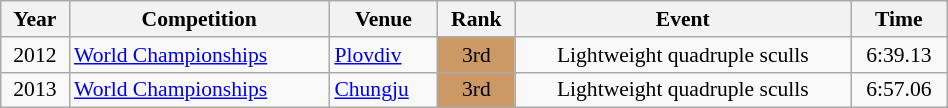<table class="wikitable" width=50% style="font-size:90%; text-align:center;">
<tr>
<th>Year</th>
<th>Competition</th>
<th>Venue</th>
<th>Rank</th>
<th>Event</th>
<th>Time</th>
</tr>
<tr>
<td>2012</td>
<td align=left><a href='#'>World Championships</a></td>
<td align=left> <a href='#'>Plovdiv</a></td>
<td bgcolor=cc9966>3rd</td>
<td>Lightweight quadruple sculls</td>
<td>6:39.13</td>
</tr>
<tr>
<td>2013</td>
<td align=left><a href='#'>World Championships</a></td>
<td align=left> <a href='#'>Chungju</a></td>
<td bgcolor=cc9966>3rd</td>
<td>Lightweight quadruple sculls</td>
<td>6:57.06</td>
</tr>
</table>
